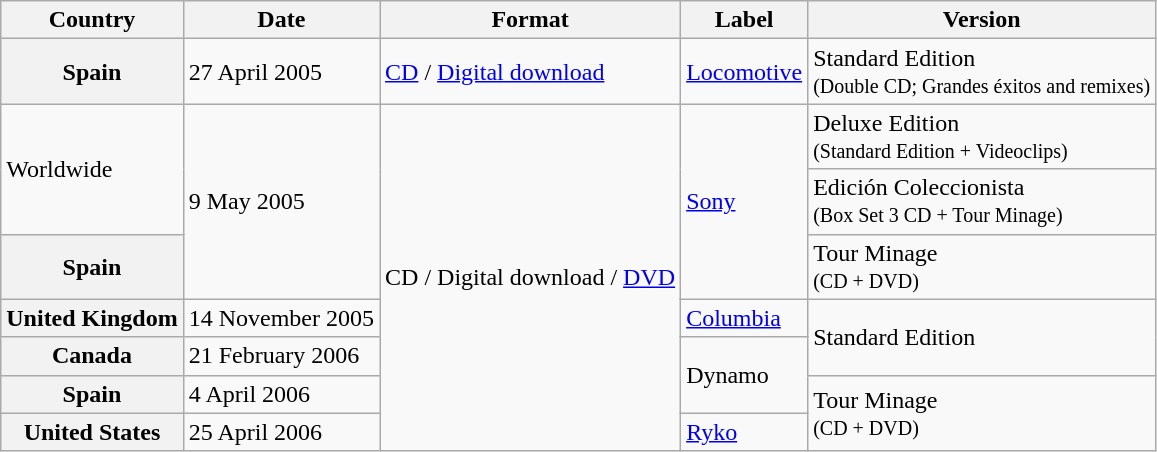<table class="wikitable plainrowheaders">
<tr>
<th>Country</th>
<th>Date</th>
<th>Format</th>
<th>Label</th>
<th>Version</th>
</tr>
<tr>
<th scope="row">Spain</th>
<td>27 April 2005</td>
<td rowspan="1"><a href='#'>CD</a> / <a href='#'>Digital download</a></td>
<td><a href='#'>Locomotive</a></td>
<td>Standard Edition <br><small>(Double CD; Grandes éxitos and remixes)</small></td>
</tr>
<tr>
<td rowspan="2">Worldwide</td>
<td rowspan="3">9 May 2005</td>
<td rowspan="8">CD / Digital download / <a href='#'>DVD</a></td>
<td rowspan="3"><a href='#'>Sony</a></td>
<td>Deluxe Edition  <br><small>(Standard Edition + Videoclips)</small></td>
</tr>
<tr>
<td>Edición Coleccionista<br><small>(Box Set 3 CD + Tour Minage)</small></td>
</tr>
<tr>
<th scope="row">Spain</th>
<td rowspan="1">Tour Minage <br><small>(CD + DVD)</small></td>
</tr>
<tr>
<th scope="row">United Kingdom</th>
<td>14 November 2005</td>
<td><a href='#'>Columbia</a></td>
<td rowspan="2">Standard Edition</td>
</tr>
<tr>
<th scope="row">Canada</th>
<td>21 February 2006</td>
<td rowspan="2">Dynamo</td>
</tr>
<tr>
<th scope="row">Spain</th>
<td>4 April 2006</td>
<td rowspan="2">Tour Minage <br><small>(CD + DVD)</small></td>
</tr>
<tr>
<th scope="row">United States</th>
<td>25 April 2006</td>
<td rowspan="1"><a href='#'>Ryko</a></td>
</tr>
</table>
